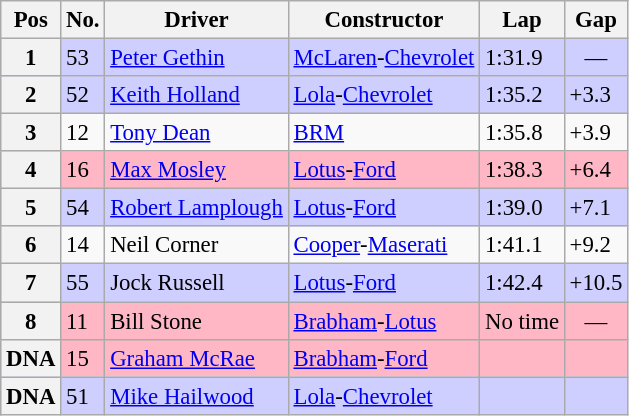<table class="wikitable" style="font-size: 95%">
<tr>
<th>Pos</th>
<th>No.</th>
<th>Driver</th>
<th>Constructor</th>
<th>Lap</th>
<th>Gap</th>
</tr>
<tr style="background-color: #CFCFFF">
<th>1</th>
<td>53</td>
<td> <a href='#'>Peter Gethin</a></td>
<td><a href='#'>McLaren</a>-<a href='#'>Chevrolet</a></td>
<td>1:31.9</td>
<td align="center">—</td>
</tr>
<tr style="background-color: #CFCFFF">
<th>2</th>
<td>52</td>
<td> <a href='#'>Keith Holland</a></td>
<td><a href='#'>Lola</a>-<a href='#'>Chevrolet</a></td>
<td>1:35.2</td>
<td>+3.3</td>
</tr>
<tr>
<th>3</th>
<td>12</td>
<td> <a href='#'>Tony Dean</a></td>
<td><a href='#'>BRM</a></td>
<td>1:35.8</td>
<td>+3.9</td>
</tr>
<tr style="background-color: #FFB7C5">
<th>4</th>
<td>16</td>
<td> <a href='#'>Max Mosley</a></td>
<td><a href='#'>Lotus</a>-<a href='#'>Ford</a></td>
<td>1:38.3</td>
<td>+6.4</td>
</tr>
<tr style="background-color: #CFCFFF">
<th>5</th>
<td>54</td>
<td> <a href='#'>Robert Lamplough</a></td>
<td><a href='#'>Lotus</a>-<a href='#'>Ford</a></td>
<td>1:39.0</td>
<td>+7.1</td>
</tr>
<tr>
<th>6</th>
<td>14</td>
<td> Neil Corner</td>
<td><a href='#'>Cooper</a>-<a href='#'>Maserati</a></td>
<td>1:41.1</td>
<td>+9.2</td>
</tr>
<tr style="background-color: #CFCFFF">
<th>7</th>
<td>55</td>
<td> Jock Russell</td>
<td><a href='#'>Lotus</a>-<a href='#'>Ford</a></td>
<td>1:42.4</td>
<td>+10.5</td>
</tr>
<tr style="background-color: #FFB7C5">
<th>8</th>
<td>11</td>
<td> Bill Stone</td>
<td><a href='#'>Brabham</a>-<a href='#'>Lotus</a></td>
<td>No time</td>
<td align="center">—</td>
</tr>
<tr style="background-color: #FFB7C5">
<th>DNA</th>
<td>15</td>
<td> <a href='#'>Graham McRae</a></td>
<td><a href='#'>Brabham</a>-<a href='#'>Ford</a></td>
<td></td>
<td></td>
</tr>
<tr style="background-color: #CFCFFF">
<th>DNA</th>
<td>51</td>
<td> <a href='#'>Mike Hailwood</a></td>
<td><a href='#'>Lola</a>-<a href='#'>Chevrolet</a></td>
<td></td>
<td></td>
</tr>
</table>
